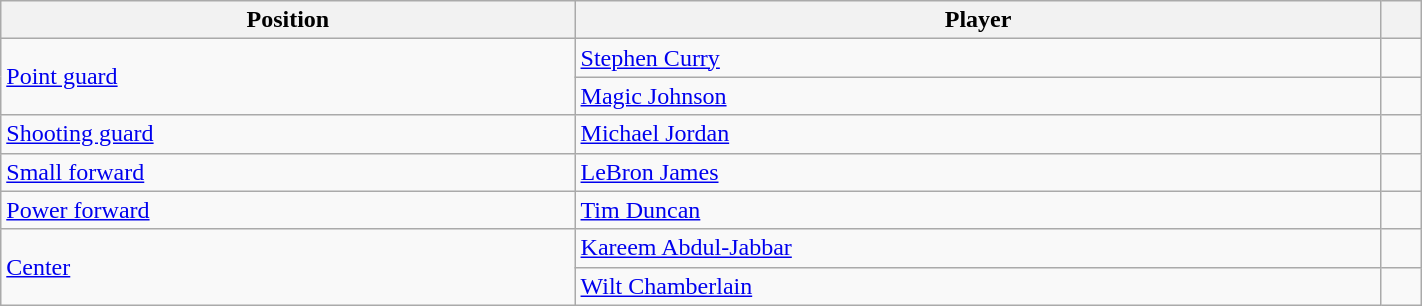<table class="wikitable mw-collapsible mw-uncollapsed" style="width:75%;">
<tr>
<th>Position</th>
<th>Player</th>
<th></th>
</tr>
<tr>
<td rowspan="2"><a href='#'>Point guard</a></td>
<td><a href='#'>Stephen Curry</a></td>
<td></td>
</tr>
<tr>
<td><a href='#'>Magic Johnson</a></td>
<td></td>
</tr>
<tr>
<td><a href='#'>Shooting guard</a></td>
<td><a href='#'>Michael Jordan</a></td>
<td></td>
</tr>
<tr>
<td><a href='#'>Small forward</a></td>
<td><a href='#'>LeBron James</a></td>
<td></td>
</tr>
<tr>
<td><a href='#'>Power forward</a></td>
<td><a href='#'>Tim Duncan</a></td>
<td></td>
</tr>
<tr>
<td rowspan="2"><a href='#'>Center</a></td>
<td><a href='#'>Kareem Abdul-Jabbar</a></td>
<td></td>
</tr>
<tr>
<td><a href='#'>Wilt Chamberlain</a></td>
<td></td>
</tr>
</table>
